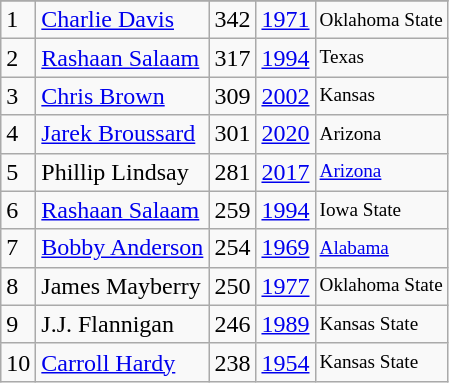<table class="wikitable">
<tr>
</tr>
<tr>
<td>1</td>
<td><a href='#'>Charlie Davis</a></td>
<td>342</td>
<td><a href='#'>1971</a></td>
<td style="font-size:80%;">Oklahoma State</td>
</tr>
<tr>
<td>2</td>
<td><a href='#'>Rashaan Salaam</a></td>
<td>317</td>
<td><a href='#'>1994</a></td>
<td style="font-size:80%;">Texas</td>
</tr>
<tr>
<td>3</td>
<td><a href='#'>Chris Brown</a></td>
<td>309</td>
<td><a href='#'>2002</a></td>
<td style="font-size:80%;">Kansas</td>
</tr>
<tr>
<td>4</td>
<td><a href='#'>Jarek Broussard</a></td>
<td>301</td>
<td><a href='#'>2020</a></td>
<td style="font-size:80%;">Arizona</td>
</tr>
<tr>
<td>5</td>
<td>Phillip Lindsay</td>
<td>281</td>
<td><a href='#'>2017</a></td>
<td style="font-size:80%;"><a href='#'>Arizona</a></td>
</tr>
<tr>
<td>6</td>
<td><a href='#'>Rashaan Salaam</a></td>
<td>259</td>
<td><a href='#'>1994</a></td>
<td style="font-size:80%;">Iowa State</td>
</tr>
<tr>
<td>7</td>
<td><a href='#'>Bobby Anderson</a></td>
<td>254</td>
<td><a href='#'>1969</a></td>
<td style="font-size:80%;"><a href='#'>Alabama</a></td>
</tr>
<tr>
<td>8</td>
<td>James Mayberry</td>
<td>250</td>
<td><a href='#'>1977</a></td>
<td style="font-size:80%;">Oklahoma State</td>
</tr>
<tr>
<td>9</td>
<td>J.J. Flannigan</td>
<td>246</td>
<td><a href='#'>1989</a></td>
<td style="font-size:80%;">Kansas State</td>
</tr>
<tr>
<td>10</td>
<td><a href='#'>Carroll Hardy</a></td>
<td>238</td>
<td><a href='#'>1954</a></td>
<td style="font-size:80%;">Kansas State</td>
</tr>
</table>
